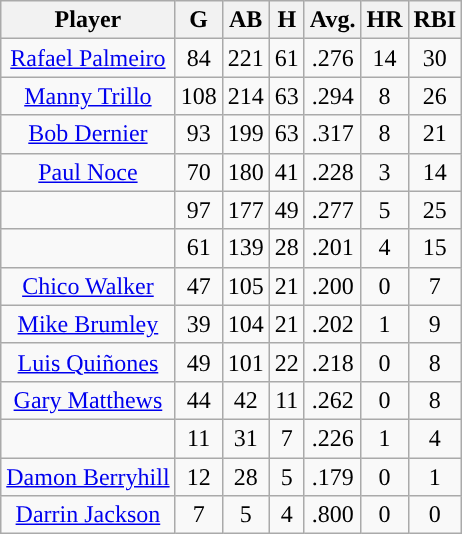<table class="wikitable sortable" style="text-align:center">
<tr>
<th>Player</th>
<th>G</th>
<th>AB</th>
<th>H</th>
<th>Avg.</th>
<th>HR</th>
<th>RBI</th>
</tr>
<tr>
<td><a href='#'>Rafael Palmeiro</a></td>
<td>84</td>
<td>221</td>
<td>61</td>
<td>.276</td>
<td>14</td>
<td>30</td>
</tr>
<tr>
<td><a href='#'>Manny Trillo</a></td>
<td>108</td>
<td>214</td>
<td>63</td>
<td>.294</td>
<td>8</td>
<td>26</td>
</tr>
<tr>
<td><a href='#'>Bob Dernier</a></td>
<td>93</td>
<td>199</td>
<td>63</td>
<td>.317</td>
<td>8</td>
<td>21</td>
</tr>
<tr>
<td><a href='#'>Paul Noce</a></td>
<td>70</td>
<td>180</td>
<td>41</td>
<td>.228</td>
<td>3</td>
<td>14</td>
</tr>
<tr>
<td></td>
<td>97</td>
<td>177</td>
<td>49</td>
<td>.277</td>
<td>5</td>
<td>25</td>
</tr>
<tr>
<td></td>
<td>61</td>
<td>139</td>
<td>28</td>
<td>.201</td>
<td>4</td>
<td>15</td>
</tr>
<tr>
<td><a href='#'>Chico Walker</a></td>
<td>47</td>
<td>105</td>
<td>21</td>
<td>.200</td>
<td>0</td>
<td>7</td>
</tr>
<tr>
<td><a href='#'>Mike Brumley</a></td>
<td>39</td>
<td>104</td>
<td>21</td>
<td>.202</td>
<td>1</td>
<td>9</td>
</tr>
<tr>
<td><a href='#'>Luis Quiñones</a></td>
<td>49</td>
<td>101</td>
<td>22</td>
<td>.218</td>
<td>0</td>
<td>8</td>
</tr>
<tr>
<td><a href='#'>Gary Matthews</a></td>
<td>44</td>
<td>42</td>
<td>11</td>
<td>.262</td>
<td>0</td>
<td>8</td>
</tr>
<tr>
<td></td>
<td>11</td>
<td>31</td>
<td>7</td>
<td>.226</td>
<td>1</td>
<td>4</td>
</tr>
<tr>
<td><a href='#'>Damon Berryhill</a></td>
<td>12</td>
<td>28</td>
<td>5</td>
<td>.179</td>
<td>0</td>
<td>1</td>
</tr>
<tr>
<td><a href='#'>Darrin Jackson</a></td>
<td>7</td>
<td>5</td>
<td>4</td>
<td>.800</td>
<td>0</td>
<td>0</td>
</tr>
</table>
